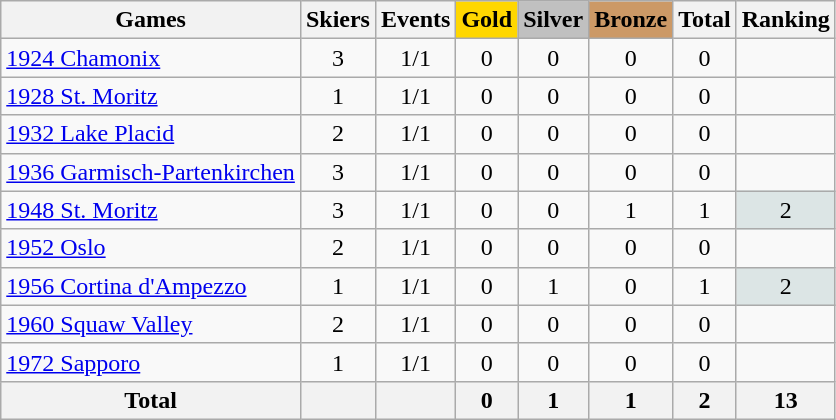<table class="wikitable sortable" style="text-align:center">
<tr>
<th>Games</th>
<th>Skiers</th>
<th>Events</th>
<th style="background-color:gold;">Gold</th>
<th style="background-color:silver;">Silver</th>
<th style="background-color:#c96;">Bronze</th>
<th>Total</th>
<th>Ranking</th>
</tr>
<tr>
<td align=left><a href='#'>1924 Chamonix</a></td>
<td>3</td>
<td>1/1</td>
<td>0</td>
<td>0</td>
<td>0</td>
<td>0</td>
<td></td>
</tr>
<tr>
<td align=left><a href='#'>1928 St. Moritz</a></td>
<td>1</td>
<td>1/1</td>
<td>0</td>
<td>0</td>
<td>0</td>
<td>0</td>
<td></td>
</tr>
<tr>
<td align=left><a href='#'>1932 Lake Placid</a></td>
<td>2</td>
<td>1/1</td>
<td>0</td>
<td>0</td>
<td>0</td>
<td>0</td>
<td></td>
</tr>
<tr>
<td align=left><a href='#'>1936 Garmisch-Partenkirchen</a></td>
<td>3</td>
<td>1/1</td>
<td>0</td>
<td>0</td>
<td>0</td>
<td>0</td>
<td></td>
</tr>
<tr>
<td align=left><a href='#'>1948 St. Moritz</a></td>
<td>3</td>
<td>1/1</td>
<td>0</td>
<td>0</td>
<td>1</td>
<td>1</td>
<td bgcolor=dce5e5>2</td>
</tr>
<tr>
<td align=left><a href='#'>1952 Oslo</a></td>
<td>2</td>
<td>1/1</td>
<td>0</td>
<td>0</td>
<td>0</td>
<td>0</td>
<td></td>
</tr>
<tr>
<td align=left><a href='#'>1956 Cortina d'Ampezzo</a></td>
<td>1</td>
<td>1/1</td>
<td>0</td>
<td>1</td>
<td>0</td>
<td>1</td>
<td bgcolor=dce5e5>2</td>
</tr>
<tr>
<td align=left><a href='#'>1960 Squaw Valley</a></td>
<td>2</td>
<td>1/1</td>
<td>0</td>
<td>0</td>
<td>0</td>
<td>0</td>
<td></td>
</tr>
<tr>
<td align=left><a href='#'>1972 Sapporo</a></td>
<td>1</td>
<td>1/1</td>
<td>0</td>
<td>0</td>
<td>0</td>
<td>0</td>
<td></td>
</tr>
<tr>
<th>Total</th>
<th></th>
<th></th>
<th>0</th>
<th>1</th>
<th>1</th>
<th>2</th>
<th>13</th>
</tr>
</table>
